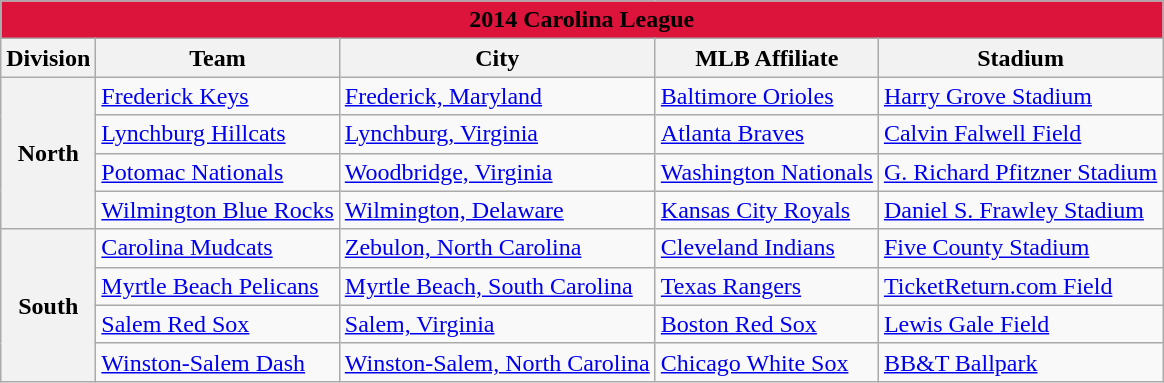<table class="wikitable" style="width:auto">
<tr>
<td bgcolor="#DC143C" align="center" colspan="7"><strong><span>2014 Carolina League</span></strong></td>
</tr>
<tr>
<th>Division</th>
<th>Team</th>
<th>City</th>
<th>MLB Affiliate</th>
<th>Stadium</th>
</tr>
<tr>
<th rowspan="4">North</th>
<td><a href='#'>Frederick Keys</a></td>
<td><a href='#'>Frederick, Maryland</a></td>
<td><a href='#'>Baltimore Orioles</a></td>
<td><a href='#'>Harry Grove Stadium</a></td>
</tr>
<tr>
<td><a href='#'>Lynchburg Hillcats</a></td>
<td><a href='#'>Lynchburg, Virginia</a></td>
<td><a href='#'>Atlanta Braves</a></td>
<td><a href='#'>Calvin Falwell Field</a></td>
</tr>
<tr>
<td><a href='#'>Potomac Nationals</a></td>
<td><a href='#'>Woodbridge, Virginia</a></td>
<td><a href='#'>Washington Nationals</a></td>
<td><a href='#'>G. Richard Pfitzner Stadium</a></td>
</tr>
<tr>
<td><a href='#'>Wilmington Blue Rocks</a></td>
<td><a href='#'>Wilmington, Delaware</a></td>
<td><a href='#'>Kansas City Royals</a></td>
<td><a href='#'>Daniel S. Frawley Stadium</a></td>
</tr>
<tr>
<th rowspan="4">South</th>
<td><a href='#'>Carolina Mudcats</a></td>
<td><a href='#'>Zebulon, North Carolina</a></td>
<td><a href='#'>Cleveland Indians</a></td>
<td><a href='#'>Five County Stadium</a></td>
</tr>
<tr>
<td><a href='#'>Myrtle Beach Pelicans</a></td>
<td><a href='#'>Myrtle Beach, South Carolina</a></td>
<td><a href='#'>Texas Rangers</a></td>
<td><a href='#'>TicketReturn.com Field</a></td>
</tr>
<tr>
<td><a href='#'>Salem Red Sox</a></td>
<td><a href='#'>Salem, Virginia</a></td>
<td><a href='#'>Boston Red Sox</a></td>
<td><a href='#'>Lewis Gale Field</a></td>
</tr>
<tr>
<td><a href='#'>Winston-Salem Dash</a></td>
<td><a href='#'>Winston-Salem, North Carolina</a></td>
<td><a href='#'>Chicago White Sox</a></td>
<td><a href='#'>BB&T Ballpark</a></td>
</tr>
</table>
